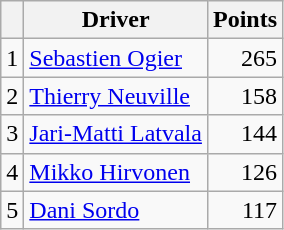<table class="wikitable">
<tr>
<th></th>
<th>Driver</th>
<th>Points</th>
</tr>
<tr>
<td>1</td>
<td> <a href='#'>Sebastien Ogier</a></td>
<td align="right">265</td>
</tr>
<tr>
<td>2</td>
<td> <a href='#'>Thierry Neuville</a></td>
<td align="right">158</td>
</tr>
<tr>
<td>3</td>
<td> <a href='#'>Jari-Matti Latvala</a></td>
<td align="right">144</td>
</tr>
<tr>
<td>4</td>
<td> <a href='#'>Mikko Hirvonen</a></td>
<td align="right">126</td>
</tr>
<tr>
<td>5</td>
<td> <a href='#'>Dani Sordo</a></td>
<td align="right">117</td>
</tr>
</table>
